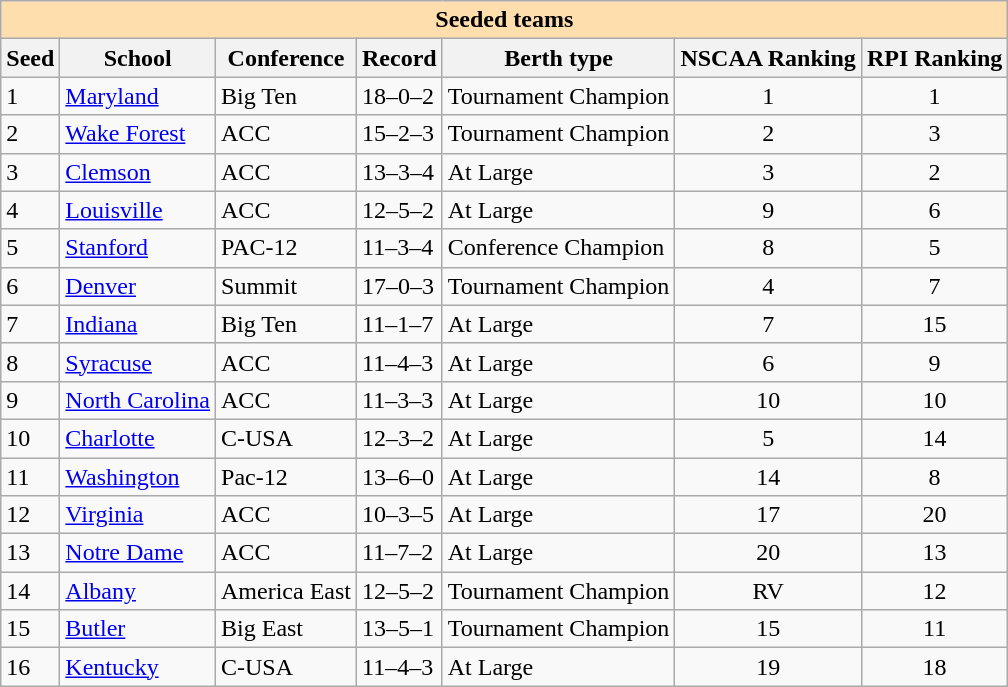<table class="wikitable">
<tr>
<th colspan="7" style="background:#ffdead;">Seeded teams</th>
</tr>
<tr>
<th>Seed</th>
<th>School</th>
<th>Conference</th>
<th>Record</th>
<th>Berth type</th>
<th>NSCAA Ranking</th>
<th>RPI Ranking</th>
</tr>
<tr>
<td>1</td>
<td><a href='#'>Maryland</a></td>
<td>Big Ten</td>
<td>18–0–2</td>
<td>Tournament Champion</td>
<td align=center>1</td>
<td align=center>1</td>
</tr>
<tr>
<td>2</td>
<td><a href='#'>Wake Forest</a></td>
<td>ACC</td>
<td>15–2–3</td>
<td>Tournament Champion</td>
<td align=center>2</td>
<td align=center>3</td>
</tr>
<tr>
<td>3</td>
<td><a href='#'>Clemson</a></td>
<td>ACC</td>
<td>13–3–4</td>
<td>At Large</td>
<td align=center>3</td>
<td align=center>2</td>
</tr>
<tr>
<td>4</td>
<td><a href='#'>Louisville</a></td>
<td>ACC</td>
<td>12–5–2</td>
<td>At Large</td>
<td align=center>9</td>
<td align=center>6</td>
</tr>
<tr>
<td>5</td>
<td><a href='#'>Stanford</a></td>
<td>PAC-12</td>
<td>11–3–4</td>
<td>Conference Champion</td>
<td align=center>8</td>
<td align=center>5</td>
</tr>
<tr>
<td>6</td>
<td><a href='#'>Denver</a></td>
<td>Summit</td>
<td>17–0–3</td>
<td>Tournament Champion</td>
<td align=center>4</td>
<td align=center>7</td>
</tr>
<tr>
<td>7</td>
<td><a href='#'>Indiana</a></td>
<td>Big Ten</td>
<td>11–1–7</td>
<td>At Large</td>
<td align=center>7</td>
<td align=center>15</td>
</tr>
<tr>
<td>8</td>
<td><a href='#'>Syracuse</a></td>
<td>ACC</td>
<td>11–4–3</td>
<td>At Large</td>
<td align=center>6</td>
<td align=center>9</td>
</tr>
<tr>
<td>9</td>
<td><a href='#'>North Carolina</a></td>
<td>ACC</td>
<td>11–3–3</td>
<td>At Large</td>
<td align=center>10</td>
<td align=center>10</td>
</tr>
<tr>
<td>10</td>
<td><a href='#'>Charlotte</a></td>
<td>C-USA</td>
<td>12–3–2</td>
<td>At Large</td>
<td align=center>5</td>
<td align=center>14</td>
</tr>
<tr>
<td>11</td>
<td><a href='#'>Washington</a></td>
<td>Pac-12</td>
<td>13–6–0</td>
<td>At Large</td>
<td align=center>14</td>
<td align=center>8</td>
</tr>
<tr>
<td>12</td>
<td><a href='#'>Virginia</a></td>
<td>ACC</td>
<td>10–3–5</td>
<td>At Large</td>
<td align=center>17</td>
<td align=center>20</td>
</tr>
<tr>
<td>13</td>
<td><a href='#'>Notre Dame</a></td>
<td>ACC</td>
<td>11–7–2</td>
<td>At Large</td>
<td align=center>20</td>
<td align=center>13</td>
</tr>
<tr>
<td>14</td>
<td><a href='#'>Albany</a></td>
<td>America East</td>
<td>12–5–2</td>
<td>Tournament Champion</td>
<td align=center>RV</td>
<td align=center>12</td>
</tr>
<tr>
<td>15</td>
<td><a href='#'>Butler</a></td>
<td>Big East</td>
<td>13–5–1</td>
<td>Tournament Champion</td>
<td align=center>15</td>
<td align=center>11</td>
</tr>
<tr>
<td>16</td>
<td><a href='#'>Kentucky</a></td>
<td>C-USA</td>
<td>11–4–3</td>
<td>At Large</td>
<td align=center>19</td>
<td align=center>18</td>
</tr>
</table>
